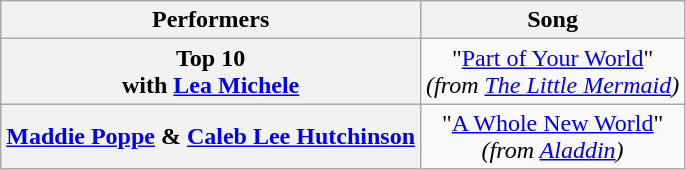<table class="wikitable unsortable" style="text-align:center;">
<tr>
<th scope="col">Performers</th>
<th scope="col">Song</th>
</tr>
<tr>
<th scope="row">Top 10<br>with <a href='#'>Lea Michele</a></th>
<td>"<a href='#'>Part of Your World</a>"<br><em>(from <a href='#'>The Little Mermaid</a>)</em></td>
</tr>
<tr>
<th scope="row"><a href='#'>Maddie Poppe</a> & <a href='#'>Caleb Lee Hutchinson</a></th>
<td>"<a href='#'>A Whole New World</a>"<br><em>(from <a href='#'>Aladdin</a>)</em></td>
</tr>
</table>
